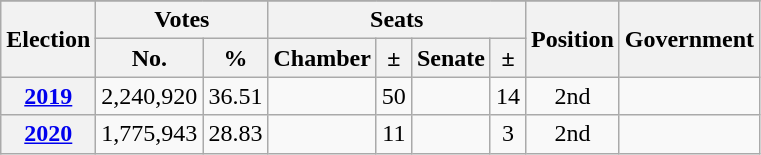<table class="sortable wikitable" style="text-align:center">
<tr>
</tr>
<tr>
<th rowspan="2">Election</th>
<th colspan="2">Votes</th>
<th colspan="4">Seats</th>
<th rowspan="2">Position</th>
<th rowspan="2">Government</th>
</tr>
<tr>
<th>No.</th>
<th>%</th>
<th>Chamber</th>
<th>±</th>
<th>Senate</th>
<th>±</th>
</tr>
<tr>
<th><a href='#'>2019</a></th>
<td>2,240,920</td>
<td>36.51</td>
<td></td>
<td> 50</td>
<td></td>
<td> 14</td>
<td>2nd</td>
<td></td>
</tr>
<tr>
<th><a href='#'>2020</a></th>
<td>1,775,943</td>
<td>28.83</td>
<td></td>
<td> 11</td>
<td></td>
<td> 3</td>
<td> 2nd</td>
<td></td>
</tr>
</table>
